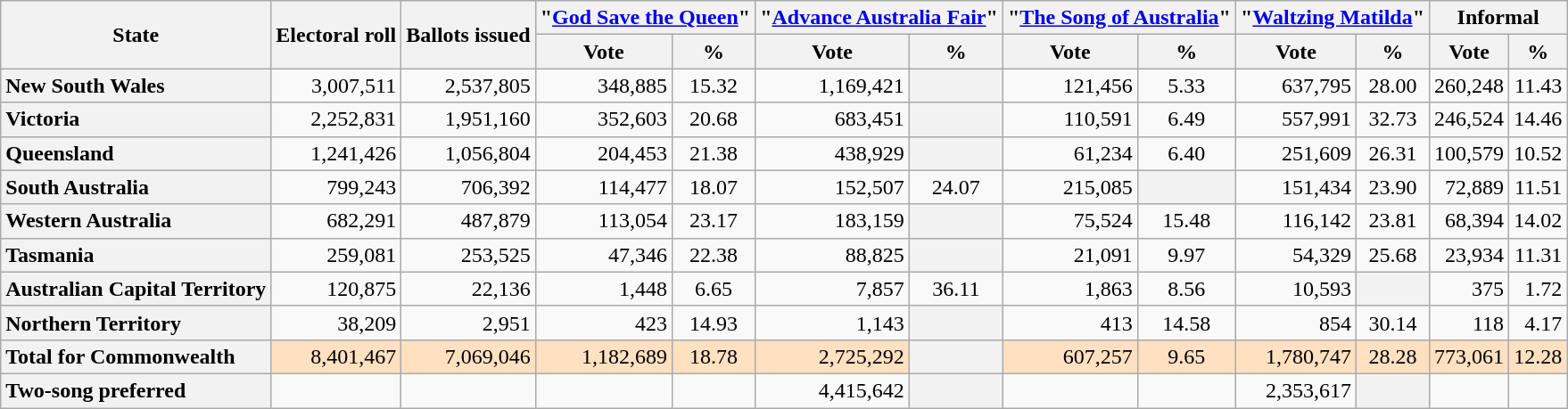<table class="wikitable plainrowheaders" style="text-align:right;">
<tr>
<th rowspan="2" scope="col">State</th>
<th rowspan="2" scope="col">Electoral roll</th>
<th rowspan="2" scope="col">Ballots issued</th>
<th colspan="2" scope="col">"<a href='#'>God Save the Queen</a>"</th>
<th colspan="2" scope="col">"<a href='#'>Advance Australia Fair</a>"</th>
<th colspan="2" scope="col">"<a href='#'>The Song of Australia</a>"</th>
<th colspan="2" scope="col">"<a href='#'>Waltzing Matilda</a>"</th>
<th colspan="2" scope="col">Informal</th>
</tr>
<tr>
<th align="center">Vote</th>
<th align="center">%</th>
<th align="center">Vote</th>
<th align="center">%</th>
<th align="center">Vote</th>
<th align="center">%</th>
<th align="center">Vote</th>
<th align="center">%</th>
<th>Vote</th>
<th>%</th>
</tr>
<tr align="right">
<th style="text-align:left;">New South Wales</th>
<td>3,007,511</td>
<td>2,537,805</td>
<td>348,885</td>
<td align="center">15.32</td>
<td>1,169,421</td>
<th></th>
<td>121,456</td>
<td align="center">5.33</td>
<td>637,795</td>
<td align="center">28.00</td>
<td>260,248</td>
<td>11.43</td>
</tr>
<tr align="right">
<th style="text-align:left;">Victoria</th>
<td>2,252,831</td>
<td>1,951,160</td>
<td>352,603</td>
<td align="center">20.68</td>
<td>683,451</td>
<th></th>
<td>110,591</td>
<td align="center">6.49</td>
<td>557,991</td>
<td align="center">32.73</td>
<td>246,524</td>
<td>14.46</td>
</tr>
<tr align="right">
<th style="text-align:left;">Queensland</th>
<td>1,241,426</td>
<td>1,056,804</td>
<td>204,453</td>
<td align="center">21.38</td>
<td>438,929</td>
<th></th>
<td>61,234</td>
<td align="center">6.40</td>
<td>251,609</td>
<td align="center">26.31</td>
<td>100,579</td>
<td>10.52</td>
</tr>
<tr align="right">
<th style="text-align:left;">South Australia</th>
<td>799,243</td>
<td>706,392</td>
<td>114,477</td>
<td align="center">18.07</td>
<td>152,507</td>
<td align="center">24.07</td>
<td>215,085</td>
<th></th>
<td>151,434</td>
<td align="center">23.90</td>
<td>72,889</td>
<td>11.51</td>
</tr>
<tr align="right">
<th style="text-align:left;">Western Australia</th>
<td>682,291</td>
<td>487,879</td>
<td>113,054</td>
<td align="center">23.17</td>
<td>183,159</td>
<th></th>
<td>75,524</td>
<td align="center">15.48</td>
<td>116,142</td>
<td align="center">23.81</td>
<td>68,394</td>
<td>14.02</td>
</tr>
<tr align="right">
<th style="text-align:left;">Tasmania</th>
<td>259,081</td>
<td>253,525</td>
<td>47,346</td>
<td align="center">22.38</td>
<td>88,825</td>
<th></th>
<td>21,091</td>
<td align="center">9.97</td>
<td>54,329</td>
<td align="center">25.68</td>
<td>23,934</td>
<td>11.31</td>
</tr>
<tr align="right">
<th style="text-align:left;">Australian Capital Territory</th>
<td>120,875</td>
<td>22,136</td>
<td>1,448</td>
<td align="center">6.65</td>
<td>7,857</td>
<td align="center">36.11</td>
<td>1,863</td>
<td align="center">8.56</td>
<td>10,593</td>
<th></th>
<td>375</td>
<td>1.72</td>
</tr>
<tr align="right">
<th style="text-align:left;">Northern Territory</th>
<td>38,209</td>
<td>2,951</td>
<td>423</td>
<td align="center">14.93</td>
<td>1,143</td>
<th></th>
<td>413</td>
<td align="center">14.58</td>
<td>854</td>
<td align="center">30.14</td>
<td>118</td>
<td>4.17</td>
</tr>
<tr align="right" bgcolor="#FFE0C0">
<th style="text-align:left">Total for Commonwealth</th>
<td>8,401,467</td>
<td>7,069,046</td>
<td>1,182,689</td>
<td align="center">18.78</td>
<td>2,725,292</td>
<th></th>
<td>607,257</td>
<td align="center">9.65</td>
<td>1,780,747</td>
<td align="center">28.28</td>
<td>773,061</td>
<td>12.28</td>
</tr>
<tr align="right">
<th style="text-align: left;">Two-song preferred</th>
<td></td>
<td></td>
<td></td>
<td align="center"></td>
<td>4,415,642</td>
<th></th>
<td></td>
<td align="center"></td>
<td>2,353,617</td>
<th></th>
<td align="center"></td>
<td></td>
</tr>
</table>
